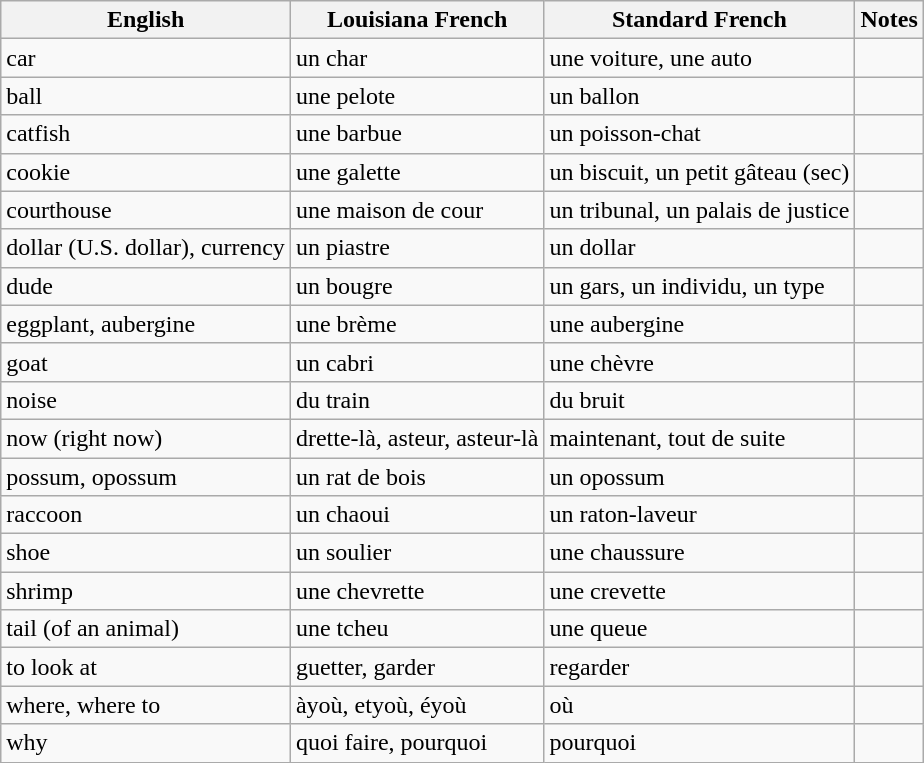<table class="wikitable">
<tr>
<th>English</th>
<th>Louisiana French</th>
<th>Standard French</th>
<th>Notes</th>
</tr>
<tr>
<td>car</td>
<td>un char</td>
<td>une voiture, une auto</td>
<td style="text-align: center"></td>
</tr>
<tr>
<td>ball</td>
<td>une pelote</td>
<td>un ballon</td>
<td></td>
</tr>
<tr>
<td>catfish</td>
<td>une barbue</td>
<td>un poisson-chat</td>
<td></td>
</tr>
<tr>
<td>cookie</td>
<td>une galette</td>
<td>un biscuit, un petit gâteau (sec)</td>
<td></td>
</tr>
<tr>
<td>courthouse</td>
<td>une maison de cour</td>
<td>un tribunal, un palais de justice</td>
<td></td>
</tr>
<tr>
<td>dollar (U.S. dollar), currency</td>
<td>un piastre</td>
<td>un dollar</td>
<td style="text-align: center"></td>
</tr>
<tr>
<td>dude</td>
<td>un bougre</td>
<td>un gars, un individu, un type</td>
<td></td>
</tr>
<tr>
<td>eggplant, aubergine</td>
<td>une brème</td>
<td>une aubergine</td>
<td></td>
</tr>
<tr>
<td>goat</td>
<td>un cabri</td>
<td>une chèvre</td>
<td></td>
</tr>
<tr>
<td>noise</td>
<td>du train</td>
<td>du bruit</td>
<td style="text-align: center"></td>
</tr>
<tr>
<td>now (right now)</td>
<td>drette-là, asteur, asteur-là</td>
<td>maintenant, tout de suite</td>
<td style="text-align: center"></td>
</tr>
<tr>
<td>possum, opossum</td>
<td>un rat de bois</td>
<td>un opossum</td>
<td></td>
</tr>
<tr>
<td>raccoon</td>
<td>un chaoui</td>
<td>un raton-laveur</td>
<td></td>
</tr>
<tr>
<td>shoe</td>
<td>un soulier</td>
<td>une chaussure</td>
<td style="text-align: center"></td>
</tr>
<tr>
<td>shrimp</td>
<td>une chevrette</td>
<td>une crevette</td>
<td></td>
</tr>
<tr>
<td>tail (of an animal)</td>
<td>une tcheu</td>
<td>une queue</td>
<td></td>
</tr>
<tr>
<td>to look at</td>
<td>guetter, garder</td>
<td>regarder</td>
<td></td>
</tr>
<tr>
<td>where, where to</td>
<td>àyoù, etyoù, éyoù</td>
<td>où</td>
<td></td>
</tr>
<tr>
<td>why</td>
<td>quoi faire, pourquoi</td>
<td>pourquoi</td>
<td></td>
</tr>
</table>
